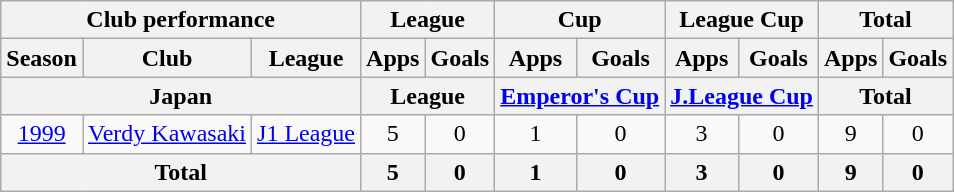<table class="wikitable" style="text-align:center;">
<tr>
<th colspan=3>Club performance</th>
<th colspan=2>League</th>
<th colspan=2>Cup</th>
<th colspan=2>League Cup</th>
<th colspan=2>Total</th>
</tr>
<tr>
<th>Season</th>
<th>Club</th>
<th>League</th>
<th>Apps</th>
<th>Goals</th>
<th>Apps</th>
<th>Goals</th>
<th>Apps</th>
<th>Goals</th>
<th>Apps</th>
<th>Goals</th>
</tr>
<tr>
<th colspan=3>Japan</th>
<th colspan=2>League</th>
<th colspan=2><a href='#'>Emperor's Cup</a></th>
<th colspan=2><a href='#'>J.League Cup</a></th>
<th colspan=2>Total</th>
</tr>
<tr>
<td><a href='#'>1999</a></td>
<td><a href='#'>Verdy Kawasaki</a></td>
<td><a href='#'>J1 League</a></td>
<td>5</td>
<td>0</td>
<td>1</td>
<td>0</td>
<td>3</td>
<td>0</td>
<td>9</td>
<td>0</td>
</tr>
<tr>
<th colspan=3>Total</th>
<th>5</th>
<th>0</th>
<th>1</th>
<th>0</th>
<th>3</th>
<th>0</th>
<th>9</th>
<th>0</th>
</tr>
</table>
